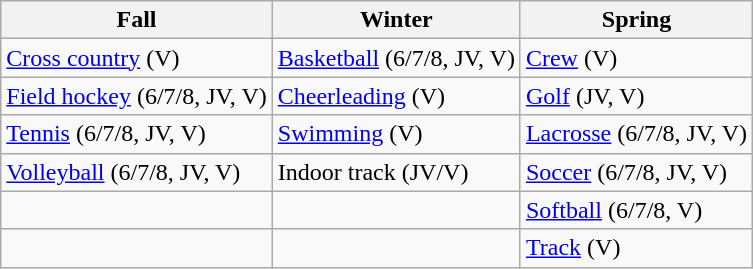<table class="wikitable">
<tr>
<th>Fall</th>
<th>Winter</th>
<th>Spring</th>
</tr>
<tr>
<td><a href='#'>Cross country</a> (V)</td>
<td><a href='#'>Basketball</a> (6/7/8, JV, V)</td>
<td><a href='#'>Crew</a> (V)</td>
</tr>
<tr>
<td><a href='#'>Field hockey</a> (6/7/8, JV, V)</td>
<td><a href='#'>Cheerleading</a> (V)</td>
<td><a href='#'>Golf</a> (JV, V)</td>
</tr>
<tr>
<td><a href='#'>Tennis</a> (6/7/8, JV, V)</td>
<td><a href='#'>Swimming</a> (V)</td>
<td><a href='#'>Lacrosse</a> (6/7/8, JV, V)</td>
</tr>
<tr>
<td><a href='#'>Volleyball</a> (6/7/8, JV, V)</td>
<td>Indoor track (JV/V)</td>
<td><a href='#'>Soccer</a> (6/7/8, JV, V)</td>
</tr>
<tr>
<td></td>
<td></td>
<td><a href='#'>Softball</a> (6/7/8, V)</td>
</tr>
<tr>
<td></td>
<td></td>
<td><a href='#'>Track</a> (V)</td>
</tr>
</table>
